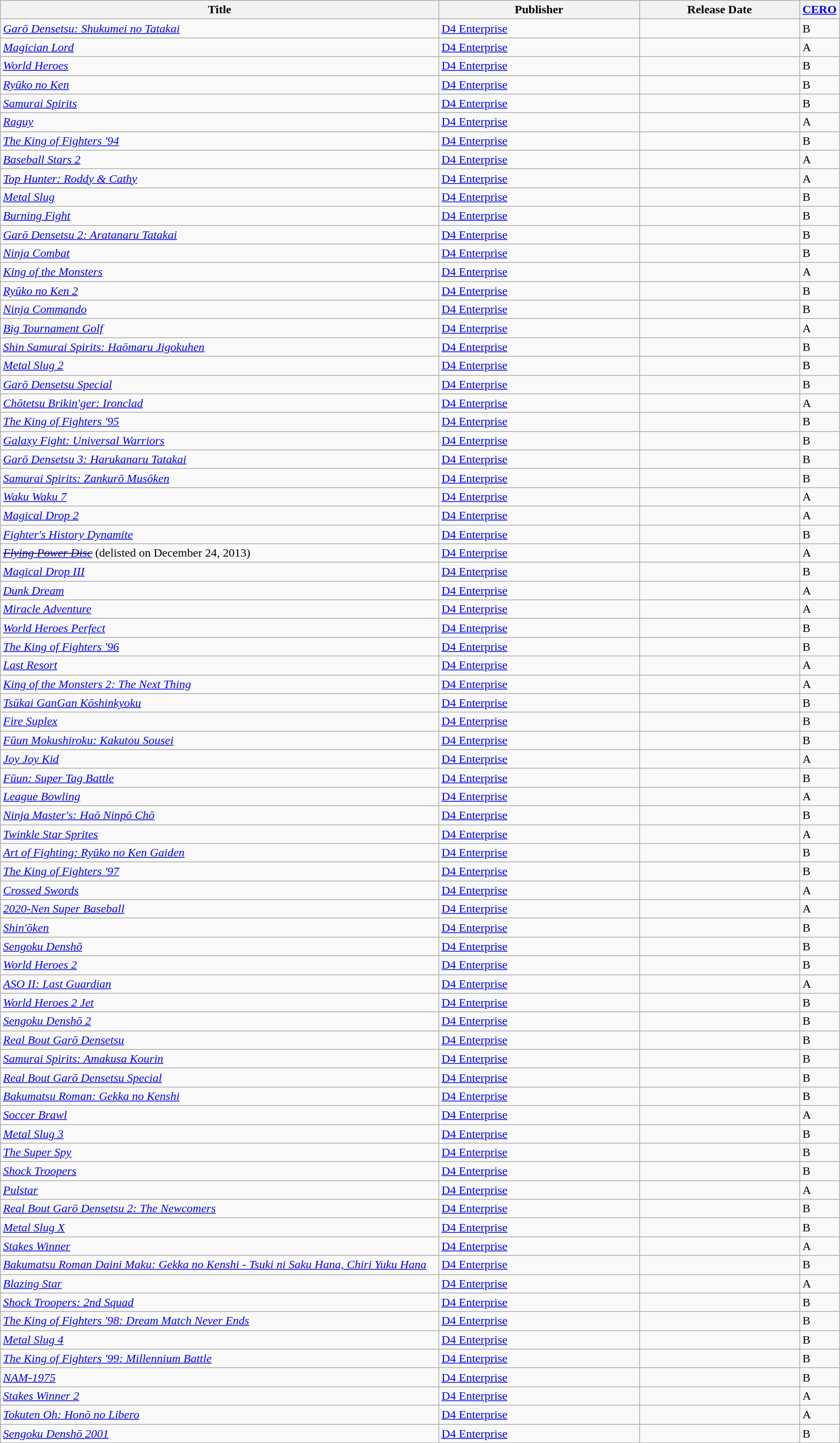<table class="wikitable sortable" style="width:90%">
<tr>
<th width="55%">Title</th>
<th width="25%">Publisher</th>
<th width="20%">Release Date</th>
<th width="10%"><a href='#'>CERO</a></th>
</tr>
<tr>
<td><em><a href='#'>Garō Densetsu: Shukumei no Tatakai</a></em></td>
<td><a href='#'>D4 Enterprise</a></td>
<td></td>
<td>B</td>
</tr>
<tr>
<td><em><a href='#'>Magician Lord</a></em></td>
<td><a href='#'>D4 Enterprise</a></td>
<td></td>
<td>A</td>
</tr>
<tr>
<td><em><a href='#'>World Heroes</a></em></td>
<td><a href='#'>D4 Enterprise</a></td>
<td></td>
<td>B</td>
</tr>
<tr>
<td><em><a href='#'>Ryūko no Ken</a></em></td>
<td><a href='#'>D4 Enterprise</a></td>
<td></td>
<td>B</td>
</tr>
<tr>
<td><em><a href='#'>Samurai Spirits</a></em></td>
<td><a href='#'>D4 Enterprise</a></td>
<td></td>
<td>B</td>
</tr>
<tr>
<td><em><a href='#'>Raguy</a></em></td>
<td><a href='#'>D4 Enterprise</a></td>
<td></td>
<td>A</td>
</tr>
<tr>
<td><em><a href='#'>The King of Fighters '94</a></em></td>
<td><a href='#'>D4 Enterprise</a></td>
<td></td>
<td>B</td>
</tr>
<tr>
<td><em><a href='#'>Baseball Stars 2</a></em></td>
<td><a href='#'>D4 Enterprise</a></td>
<td></td>
<td>A</td>
</tr>
<tr>
<td><em><a href='#'>Top Hunter: Roddy & Cathy</a></em></td>
<td><a href='#'>D4 Enterprise</a></td>
<td></td>
<td>A</td>
</tr>
<tr>
<td><em><a href='#'>Metal Slug</a></em></td>
<td><a href='#'>D4 Enterprise</a></td>
<td></td>
<td>B</td>
</tr>
<tr>
<td><em><a href='#'>Burning Fight</a></em></td>
<td><a href='#'>D4 Enterprise</a></td>
<td></td>
<td>B</td>
</tr>
<tr>
<td><em><a href='#'>Garō Densetsu 2: Aratanaru Tatakai</a></em></td>
<td><a href='#'>D4 Enterprise</a></td>
<td></td>
<td>B</td>
</tr>
<tr>
<td><em><a href='#'>Ninja Combat</a></em></td>
<td><a href='#'>D4 Enterprise</a></td>
<td></td>
<td>B</td>
</tr>
<tr>
<td><em><a href='#'>King of the Monsters</a></em></td>
<td><a href='#'>D4 Enterprise</a></td>
<td></td>
<td>A</td>
</tr>
<tr>
<td><em><a href='#'>Ryūko no Ken 2</a></em></td>
<td><a href='#'>D4 Enterprise</a></td>
<td></td>
<td>B</td>
</tr>
<tr>
<td><em><a href='#'>Ninja Commando</a></em></td>
<td><a href='#'>D4 Enterprise</a></td>
<td></td>
<td>B</td>
</tr>
<tr>
<td><em><a href='#'>Big Tournament Golf</a></em></td>
<td><a href='#'>D4 Enterprise</a></td>
<td></td>
<td>A</td>
</tr>
<tr>
<td><em><a href='#'>Shin Samurai Spirits: Haōmaru Jigokuhen</a></em></td>
<td><a href='#'>D4 Enterprise</a></td>
<td></td>
<td>B</td>
</tr>
<tr>
<td><em><a href='#'>Metal Slug 2</a></em></td>
<td><a href='#'>D4 Enterprise</a></td>
<td></td>
<td>B</td>
</tr>
<tr>
<td><em><a href='#'>Garō Densetsu Special</a></em></td>
<td><a href='#'>D4 Enterprise</a></td>
<td></td>
<td>B</td>
</tr>
<tr>
<td><em><a href='#'>Chōtetsu Brikin'ger: Ironclad</a></em></td>
<td><a href='#'>D4 Enterprise</a></td>
<td></td>
<td>A</td>
</tr>
<tr>
<td><em><a href='#'>The King of Fighters '95</a></em></td>
<td><a href='#'>D4 Enterprise</a></td>
<td></td>
<td>B</td>
</tr>
<tr>
<td><em><a href='#'>Galaxy Fight: Universal Warriors</a></em></td>
<td><a href='#'>D4 Enterprise</a></td>
<td></td>
<td>B</td>
</tr>
<tr>
<td><em><a href='#'>Garō Densetsu 3: Harukanaru Tatakai</a></em></td>
<td><a href='#'>D4 Enterprise</a></td>
<td></td>
<td>B</td>
</tr>
<tr>
<td><em><a href='#'>Samurai Spirits: Zankurō Musōken</a></em></td>
<td><a href='#'>D4 Enterprise</a></td>
<td></td>
<td>B</td>
</tr>
<tr>
<td><em><a href='#'>Waku Waku 7</a></em></td>
<td><a href='#'>D4 Enterprise</a></td>
<td></td>
<td>A</td>
</tr>
<tr>
<td><em><a href='#'>Magical Drop 2</a></em></td>
<td><a href='#'>D4 Enterprise</a></td>
<td></td>
<td>A</td>
</tr>
<tr>
<td><em><a href='#'>Fighter's History Dynamite</a></em></td>
<td><a href='#'>D4 Enterprise</a></td>
<td></td>
<td>B</td>
</tr>
<tr>
<td><s><em><a href='#'>Flying Power Disc</a></em></s> (delisted on December 24, 2013)</td>
<td><a href='#'>D4 Enterprise</a></td>
<td></td>
<td>A</td>
</tr>
<tr>
<td><em><a href='#'>Magical Drop III</a></em></td>
<td><a href='#'>D4 Enterprise</a></td>
<td></td>
<td>B</td>
</tr>
<tr>
<td><em><a href='#'>Dunk Dream</a></em></td>
<td><a href='#'>D4 Enterprise</a></td>
<td></td>
<td>A</td>
</tr>
<tr>
<td><em><a href='#'>Miracle Adventure</a></em></td>
<td><a href='#'>D4 Enterprise</a></td>
<td></td>
<td>A</td>
</tr>
<tr>
<td><em><a href='#'>World Heroes Perfect</a></em></td>
<td><a href='#'>D4 Enterprise</a></td>
<td></td>
<td>B</td>
</tr>
<tr>
<td><em><a href='#'>The King of Fighters '96</a></em></td>
<td><a href='#'>D4 Enterprise</a></td>
<td></td>
<td>B</td>
</tr>
<tr>
<td><em><a href='#'>Last Resort</a></em></td>
<td><a href='#'>D4 Enterprise</a></td>
<td></td>
<td>A</td>
</tr>
<tr>
<td><em><a href='#'>King of the Monsters 2: The Next Thing</a></em></td>
<td><a href='#'>D4 Enterprise</a></td>
<td></td>
<td>A</td>
</tr>
<tr>
<td><em><a href='#'>Tsūkai GanGan Kōshinkyoku</a></em></td>
<td><a href='#'>D4 Enterprise</a></td>
<td></td>
<td>B</td>
</tr>
<tr>
<td><em><a href='#'>Fire Suplex</a></em></td>
<td><a href='#'>D4 Enterprise</a></td>
<td></td>
<td>B</td>
</tr>
<tr>
<td><em><a href='#'>Fūun Mokushiroku: Kakutou Sousei</a></em></td>
<td><a href='#'>D4 Enterprise</a></td>
<td></td>
<td>B</td>
</tr>
<tr>
<td><em><a href='#'>Joy Joy Kid</a></em></td>
<td><a href='#'>D4 Enterprise</a></td>
<td></td>
<td>A</td>
</tr>
<tr>
<td><em><a href='#'>Fūun: Super Tag Battle</a></em></td>
<td><a href='#'>D4 Enterprise</a></td>
<td></td>
<td>B</td>
</tr>
<tr>
<td><em><a href='#'>League Bowling</a></em></td>
<td><a href='#'>D4 Enterprise</a></td>
<td></td>
<td>A</td>
</tr>
<tr>
<td><em><a href='#'>Ninja Master's: Haō Ninpō Chō</a></em></td>
<td><a href='#'>D4 Enterprise</a></td>
<td></td>
<td>B</td>
</tr>
<tr>
<td><em><a href='#'>Twinkle Star Sprites</a></em></td>
<td><a href='#'>D4 Enterprise</a></td>
<td></td>
<td>A</td>
</tr>
<tr>
<td><em><a href='#'>Art of Fighting: Ryūko no Ken Gaiden</a></em></td>
<td><a href='#'>D4 Enterprise</a></td>
<td></td>
<td>B</td>
</tr>
<tr>
<td><em><a href='#'>The King of Fighters '97</a></em></td>
<td><a href='#'>D4 Enterprise</a></td>
<td></td>
<td>B</td>
</tr>
<tr>
<td><em><a href='#'>Crossed Swords</a></em></td>
<td><a href='#'>D4 Enterprise</a></td>
<td></td>
<td>A</td>
</tr>
<tr>
<td><em><a href='#'>2020-Nen Super Baseball</a></em></td>
<td><a href='#'>D4 Enterprise</a></td>
<td></td>
<td>A</td>
</tr>
<tr>
<td><em><a href='#'>Shin'ōken</a></em></td>
<td><a href='#'>D4 Enterprise</a></td>
<td></td>
<td>B</td>
</tr>
<tr>
<td><em><a href='#'>Sengoku Denshō</a></em></td>
<td><a href='#'>D4 Enterprise</a></td>
<td></td>
<td>B</td>
</tr>
<tr>
<td><em><a href='#'>World Heroes 2</a></em></td>
<td><a href='#'>D4 Enterprise</a></td>
<td></td>
<td>B</td>
</tr>
<tr>
<td><em><a href='#'>ASO II: Last Guardian</a></em></td>
<td><a href='#'>D4 Enterprise</a></td>
<td></td>
<td>A</td>
</tr>
<tr>
<td><em><a href='#'>World Heroes 2 Jet</a></em></td>
<td><a href='#'>D4 Enterprise</a></td>
<td></td>
<td>B</td>
</tr>
<tr>
<td><em><a href='#'>Sengoku Denshō 2</a></em></td>
<td><a href='#'>D4 Enterprise</a></td>
<td></td>
<td>B</td>
</tr>
<tr>
<td><em><a href='#'>Real Bout Garō Densetsu</a></em></td>
<td><a href='#'>D4 Enterprise</a></td>
<td></td>
<td>B</td>
</tr>
<tr>
<td><em><a href='#'>Samurai Spirits: Amakusa Kourin</a></em></td>
<td><a href='#'>D4 Enterprise</a></td>
<td></td>
<td>B</td>
</tr>
<tr>
<td><em><a href='#'>Real Bout Garō Densetsu Special</a></em></td>
<td><a href='#'>D4 Enterprise</a></td>
<td></td>
<td>B</td>
</tr>
<tr>
<td><em><a href='#'>Bakumatsu Roman: Gekka no Kenshi</a></em></td>
<td><a href='#'>D4 Enterprise</a></td>
<td></td>
<td>B</td>
</tr>
<tr>
<td><em><a href='#'>Soccer Brawl</a></em></td>
<td><a href='#'>D4 Enterprise</a></td>
<td></td>
<td>A</td>
</tr>
<tr>
<td><em><a href='#'>Metal Slug 3</a></em></td>
<td><a href='#'>D4 Enterprise</a></td>
<td></td>
<td>B</td>
</tr>
<tr>
<td><em><a href='#'>The Super Spy</a></em></td>
<td><a href='#'>D4 Enterprise</a></td>
<td></td>
<td>B</td>
</tr>
<tr>
<td><em><a href='#'>Shock Troopers</a></em></td>
<td><a href='#'>D4 Enterprise</a></td>
<td></td>
<td>B</td>
</tr>
<tr>
<td><em><a href='#'>Pulstar</a></em></td>
<td><a href='#'>D4 Enterprise</a></td>
<td></td>
<td>A</td>
</tr>
<tr>
<td><em><a href='#'>Real Bout Garō Densetsu 2: The Newcomers</a></em></td>
<td><a href='#'>D4 Enterprise</a></td>
<td></td>
<td>B</td>
</tr>
<tr>
<td><em><a href='#'>Metal Slug X</a></em></td>
<td><a href='#'>D4 Enterprise</a></td>
<td></td>
<td>B</td>
</tr>
<tr>
<td><em><a href='#'>Stakes Winner</a></em></td>
<td><a href='#'>D4 Enterprise</a></td>
<td></td>
<td>A</td>
</tr>
<tr>
<td><em><a href='#'>Bakumatsu Roman Daini Maku: Gekka no Kenshi - Tsuki ni Saku Hana, Chiri Yuku Hana</a></em></td>
<td><a href='#'>D4 Enterprise</a></td>
<td></td>
<td>B</td>
</tr>
<tr>
<td><em><a href='#'>Blazing Star</a></em></td>
<td><a href='#'>D4 Enterprise</a></td>
<td></td>
<td>A</td>
</tr>
<tr>
<td><em><a href='#'>Shock Troopers: 2nd Squad</a></em></td>
<td><a href='#'>D4 Enterprise</a></td>
<td></td>
<td>B</td>
</tr>
<tr>
<td><em><a href='#'>The King of Fighters '98: Dream Match Never Ends</a></em></td>
<td><a href='#'>D4 Enterprise</a></td>
<td></td>
<td>B</td>
</tr>
<tr>
<td><em><a href='#'>Metal Slug 4</a></em></td>
<td><a href='#'>D4 Enterprise</a></td>
<td></td>
<td>B</td>
</tr>
<tr>
<td><em><a href='#'>The King of Fighters '99: Millennium Battle</a></em></td>
<td><a href='#'>D4 Enterprise</a></td>
<td></td>
<td>B</td>
</tr>
<tr>
<td><em><a href='#'>NAM-1975</a></em></td>
<td><a href='#'>D4 Enterprise</a></td>
<td></td>
<td>B</td>
</tr>
<tr>
<td><em><a href='#'>Stakes Winner 2</a></em></td>
<td><a href='#'>D4 Enterprise</a></td>
<td></td>
<td>A</td>
</tr>
<tr>
<td><em><a href='#'>Tokuten Oh: Honō no Libero</a></em></td>
<td><a href='#'>D4 Enterprise</a></td>
<td></td>
<td>A</td>
</tr>
<tr>
<td><em><a href='#'>Sengoku Denshō 2001</a></em></td>
<td><a href='#'>D4 Enterprise</a></td>
<td></td>
<td>B</td>
</tr>
</table>
